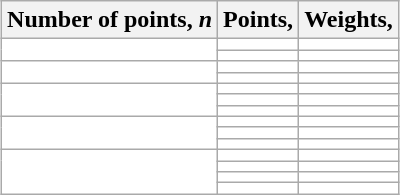<table class="wikitable" style="margin:auto; background:white; text-align:center;">
<tr>
<th>Number of points, <em>n</em></th>
<th>Points, </th>
<th>Weights, </th>
</tr>
<tr>
<td rowspan="2"></td>
<td></td>
<td></td>
</tr>
<tr>
<td></td>
<td></td>
</tr>
<tr>
<td rowspan="2"></td>
<td></td>
<td></td>
</tr>
<tr>
<td></td>
<td></td>
</tr>
<tr>
<td rowspan="3"></td>
<td></td>
<td></td>
</tr>
<tr>
<td></td>
<td></td>
</tr>
<tr>
<td></td>
<td></td>
</tr>
<tr>
<td rowspan="3"></td>
<td></td>
<td></td>
</tr>
<tr>
<td></td>
<td></td>
</tr>
<tr>
<td></td>
<td></td>
</tr>
<tr>
<td rowspan="4"></td>
<td></td>
<td></td>
</tr>
<tr>
<td></td>
<td></td>
</tr>
<tr>
<td></td>
<td></td>
</tr>
<tr>
<td></td>
<td></td>
</tr>
</table>
